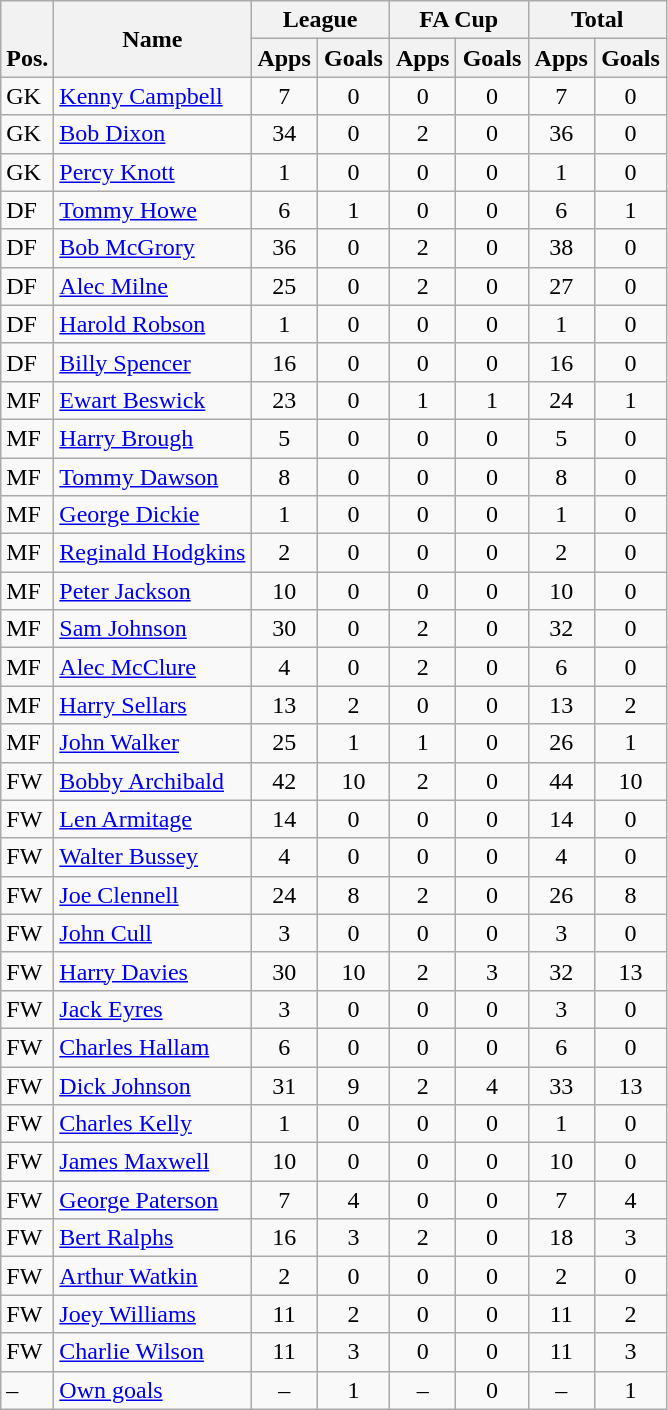<table class="wikitable" style="text-align:center">
<tr>
<th rowspan="2" valign="bottom">Pos.</th>
<th rowspan="2">Name</th>
<th colspan="2" width="85">League</th>
<th colspan="2" width="85">FA Cup</th>
<th colspan="2" width="85">Total</th>
</tr>
<tr>
<th>Apps</th>
<th>Goals</th>
<th>Apps</th>
<th>Goals</th>
<th>Apps</th>
<th>Goals</th>
</tr>
<tr>
<td align="left">GK</td>
<td align="left"> <a href='#'>Kenny Campbell</a></td>
<td>7</td>
<td>0</td>
<td>0</td>
<td>0</td>
<td>7</td>
<td>0</td>
</tr>
<tr>
<td align="left">GK</td>
<td align="left"> <a href='#'>Bob Dixon</a></td>
<td>34</td>
<td>0</td>
<td>2</td>
<td>0</td>
<td>36</td>
<td>0</td>
</tr>
<tr>
<td align="left">GK</td>
<td align="left"> <a href='#'>Percy Knott</a></td>
<td>1</td>
<td>0</td>
<td>0</td>
<td>0</td>
<td>1</td>
<td>0</td>
</tr>
<tr>
<td align="left">DF</td>
<td align="left"> <a href='#'>Tommy Howe</a></td>
<td>6</td>
<td>1</td>
<td>0</td>
<td>0</td>
<td>6</td>
<td>1</td>
</tr>
<tr>
<td align="left">DF</td>
<td align="left"> <a href='#'>Bob McGrory</a></td>
<td>36</td>
<td>0</td>
<td>2</td>
<td>0</td>
<td>38</td>
<td>0</td>
</tr>
<tr>
<td align="left">DF</td>
<td align="left"> <a href='#'>Alec Milne</a></td>
<td>25</td>
<td>0</td>
<td>2</td>
<td>0</td>
<td>27</td>
<td>0</td>
</tr>
<tr>
<td align="left">DF</td>
<td align="left"> <a href='#'>Harold Robson</a></td>
<td>1</td>
<td>0</td>
<td>0</td>
<td>0</td>
<td>1</td>
<td>0</td>
</tr>
<tr>
<td align="left">DF</td>
<td align="left"> <a href='#'>Billy Spencer</a></td>
<td>16</td>
<td>0</td>
<td>0</td>
<td>0</td>
<td>16</td>
<td>0</td>
</tr>
<tr>
<td align="left">MF</td>
<td align="left"> <a href='#'>Ewart Beswick</a></td>
<td>23</td>
<td>0</td>
<td>1</td>
<td>1</td>
<td>24</td>
<td>1</td>
</tr>
<tr>
<td align="left">MF</td>
<td align="left"> <a href='#'>Harry Brough</a></td>
<td>5</td>
<td>0</td>
<td>0</td>
<td>0</td>
<td>5</td>
<td>0</td>
</tr>
<tr>
<td align="left">MF</td>
<td align="left"> <a href='#'>Tommy Dawson</a></td>
<td>8</td>
<td>0</td>
<td>0</td>
<td>0</td>
<td>8</td>
<td>0</td>
</tr>
<tr>
<td align="left">MF</td>
<td align="left"> <a href='#'>George Dickie</a></td>
<td>1</td>
<td>0</td>
<td>0</td>
<td>0</td>
<td>1</td>
<td>0</td>
</tr>
<tr>
<td align="left">MF</td>
<td align="left"> <a href='#'>Reginald Hodgkins</a></td>
<td>2</td>
<td>0</td>
<td>0</td>
<td>0</td>
<td>2</td>
<td>0</td>
</tr>
<tr>
<td align="left">MF</td>
<td align="left"> <a href='#'>Peter Jackson</a></td>
<td>10</td>
<td>0</td>
<td>0</td>
<td>0</td>
<td>10</td>
<td>0</td>
</tr>
<tr>
<td align="left">MF</td>
<td align="left"> <a href='#'>Sam Johnson</a></td>
<td>30</td>
<td>0</td>
<td>2</td>
<td>0</td>
<td>32</td>
<td>0</td>
</tr>
<tr>
<td align="left">MF</td>
<td align="left"> <a href='#'>Alec McClure</a></td>
<td>4</td>
<td>0</td>
<td>2</td>
<td>0</td>
<td>6</td>
<td>0</td>
</tr>
<tr>
<td align="left">MF</td>
<td align="left"> <a href='#'>Harry Sellars</a></td>
<td>13</td>
<td>2</td>
<td>0</td>
<td>0</td>
<td>13</td>
<td>2</td>
</tr>
<tr>
<td align="left">MF</td>
<td align="left"> <a href='#'>John Walker</a></td>
<td>25</td>
<td>1</td>
<td>1</td>
<td>0</td>
<td>26</td>
<td>1</td>
</tr>
<tr>
<td align="left">FW</td>
<td align="left"> <a href='#'>Bobby Archibald</a></td>
<td>42</td>
<td>10</td>
<td>2</td>
<td>0</td>
<td>44</td>
<td>10</td>
</tr>
<tr>
<td align="left">FW</td>
<td align="left"> <a href='#'>Len Armitage</a></td>
<td>14</td>
<td>0</td>
<td>0</td>
<td>0</td>
<td>14</td>
<td>0</td>
</tr>
<tr>
<td align="left">FW</td>
<td align="left"> <a href='#'>Walter Bussey</a></td>
<td>4</td>
<td>0</td>
<td>0</td>
<td>0</td>
<td>4</td>
<td>0</td>
</tr>
<tr>
<td align="left">FW</td>
<td align="left"> <a href='#'>Joe Clennell</a></td>
<td>24</td>
<td>8</td>
<td>2</td>
<td>0</td>
<td>26</td>
<td>8</td>
</tr>
<tr>
<td align="left">FW</td>
<td align="left"> <a href='#'>John Cull</a></td>
<td>3</td>
<td>0</td>
<td>0</td>
<td>0</td>
<td>3</td>
<td>0</td>
</tr>
<tr>
<td align="left">FW</td>
<td align="left"> <a href='#'>Harry Davies</a></td>
<td>30</td>
<td>10</td>
<td>2</td>
<td>3</td>
<td>32</td>
<td>13</td>
</tr>
<tr>
<td align="left">FW</td>
<td align="left"> <a href='#'>Jack Eyres</a></td>
<td>3</td>
<td>0</td>
<td>0</td>
<td>0</td>
<td>3</td>
<td>0</td>
</tr>
<tr>
<td align="left">FW</td>
<td align="left"> <a href='#'>Charles Hallam</a></td>
<td>6</td>
<td>0</td>
<td>0</td>
<td>0</td>
<td>6</td>
<td>0</td>
</tr>
<tr>
<td align="left">FW</td>
<td align="left"> <a href='#'>Dick Johnson</a></td>
<td>31</td>
<td>9</td>
<td>2</td>
<td>4</td>
<td>33</td>
<td>13</td>
</tr>
<tr>
<td align="left">FW</td>
<td align="left"> <a href='#'>Charles Kelly</a></td>
<td>1</td>
<td>0</td>
<td>0</td>
<td>0</td>
<td>1</td>
<td>0</td>
</tr>
<tr>
<td align="left">FW</td>
<td align="left"> <a href='#'>James Maxwell</a></td>
<td>10</td>
<td>0</td>
<td>0</td>
<td>0</td>
<td>10</td>
<td>0</td>
</tr>
<tr>
<td align="left">FW</td>
<td align="left"> <a href='#'>George Paterson</a></td>
<td>7</td>
<td>4</td>
<td>0</td>
<td>0</td>
<td>7</td>
<td>4</td>
</tr>
<tr>
<td align="left">FW</td>
<td align="left"> <a href='#'>Bert Ralphs</a></td>
<td>16</td>
<td>3</td>
<td>2</td>
<td>0</td>
<td>18</td>
<td>3</td>
</tr>
<tr>
<td align="left">FW</td>
<td align="left"> <a href='#'>Arthur Watkin</a></td>
<td>2</td>
<td>0</td>
<td>0</td>
<td>0</td>
<td>2</td>
<td>0</td>
</tr>
<tr>
<td align="left">FW</td>
<td align="left"> <a href='#'>Joey Williams</a></td>
<td>11</td>
<td>2</td>
<td>0</td>
<td>0</td>
<td>11</td>
<td>2</td>
</tr>
<tr>
<td align="left">FW</td>
<td align="left"> <a href='#'>Charlie Wilson</a></td>
<td>11</td>
<td>3</td>
<td>0</td>
<td>0</td>
<td>11</td>
<td>3</td>
</tr>
<tr>
<td align="left">–</td>
<td align="left"><a href='#'>Own goals</a></td>
<td>–</td>
<td>1</td>
<td>–</td>
<td>0</td>
<td>–</td>
<td>1</td>
</tr>
</table>
